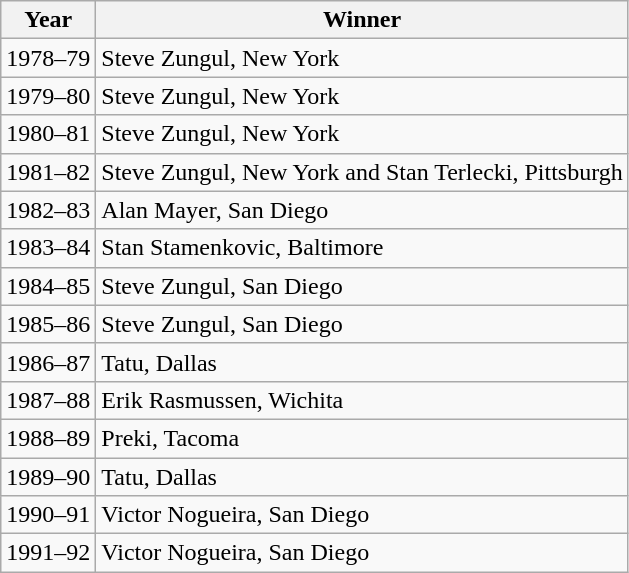<table class="wikitable">
<tr>
<th>Year</th>
<th>Winner</th>
</tr>
<tr>
<td>1978–79</td>
<td>Steve Zungul, New York</td>
</tr>
<tr>
<td>1979–80</td>
<td>Steve Zungul, New York</td>
</tr>
<tr>
<td>1980–81</td>
<td>Steve Zungul, New York</td>
</tr>
<tr>
<td>1981–82</td>
<td>Steve Zungul, New York and Stan Terlecki, Pittsburgh</td>
</tr>
<tr>
<td>1982–83</td>
<td>Alan Mayer, San Diego</td>
</tr>
<tr>
<td>1983–84</td>
<td>Stan Stamenkovic, Baltimore</td>
</tr>
<tr>
<td>1984–85</td>
<td>Steve Zungul, San Diego</td>
</tr>
<tr>
<td>1985–86</td>
<td>Steve Zungul, San Diego</td>
</tr>
<tr>
<td>1986–87</td>
<td>Tatu, Dallas</td>
</tr>
<tr>
<td>1987–88</td>
<td>Erik Rasmussen, Wichita</td>
</tr>
<tr>
<td>1988–89</td>
<td>Preki, Tacoma</td>
</tr>
<tr>
<td>1989–90</td>
<td>Tatu, Dallas</td>
</tr>
<tr>
<td>1990–91</td>
<td>Victor Nogueira, San Diego</td>
</tr>
<tr>
<td>1991–92</td>
<td>Victor Nogueira, San Diego</td>
</tr>
</table>
